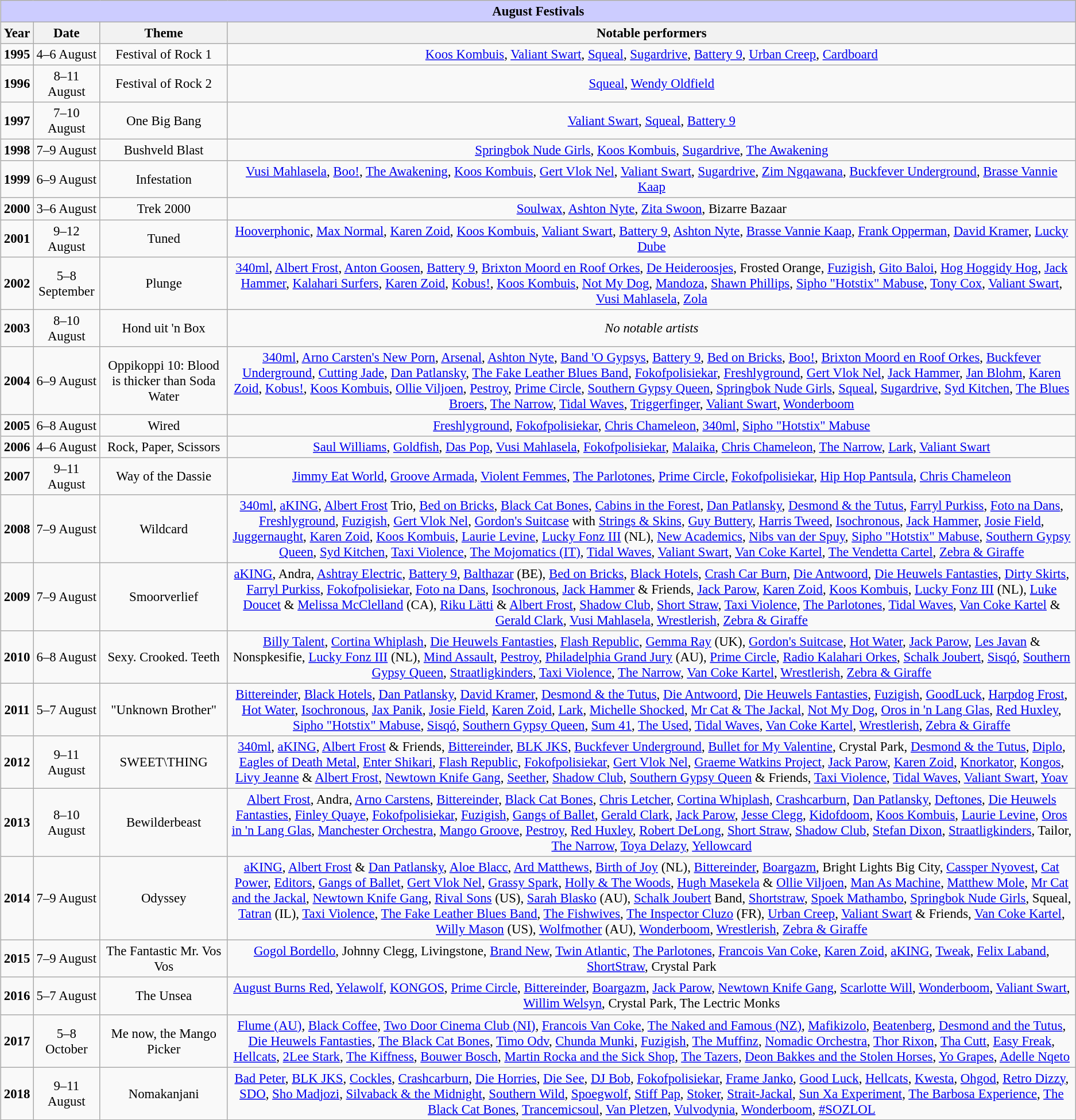<table class="wikitable"  style="margin:auto; margin:0 0 1.0em 1.0em; text-align:center; font-size:95%;">
<tr>
<th colspan="5" style="background:#ccf;"><strong>August Festivals</strong></th>
</tr>
<tr>
<th>Year</th>
<th>Date</th>
<th>Theme</th>
<th>Notable performers</th>
</tr>
<tr>
<td><strong>1995</strong></td>
<td>4–6 August</td>
<td>Festival of Rock 1</td>
<td><a href='#'>Koos Kombuis</a>, <a href='#'>Valiant Swart</a>, <a href='#'>Squeal</a>, <a href='#'>Sugardrive</a>, <a href='#'>Battery 9</a>, <a href='#'>Urban Creep</a>, <a href='#'>Cardboard</a></td>
</tr>
<tr>
<td><strong>1996</strong></td>
<td>8–11 August</td>
<td>Festival of Rock 2</td>
<td><a href='#'>Squeal</a>, <a href='#'>Wendy Oldfield</a></td>
</tr>
<tr>
<td><strong>1997</strong></td>
<td>7–10 August</td>
<td>One Big Bang</td>
<td><a href='#'>Valiant Swart</a>, <a href='#'>Squeal</a>, <a href='#'>Battery 9</a></td>
</tr>
<tr>
<td><strong>1998</strong></td>
<td>7–9 August</td>
<td>Bushveld Blast</td>
<td><a href='#'>Springbok Nude Girls</a>, <a href='#'>Koos Kombuis</a>, <a href='#'>Sugardrive</a>, <a href='#'>The Awakening</a></td>
</tr>
<tr>
<td><strong>1999</strong></td>
<td>6–9 August</td>
<td>Infestation</td>
<td><a href='#'>Vusi Mahlasela</a>, <a href='#'>Boo!</a>, <a href='#'>The Awakening</a>, <a href='#'>Koos Kombuis</a>, <a href='#'>Gert Vlok Nel</a>, <a href='#'>Valiant Swart</a>, <a href='#'>Sugardrive</a>, <a href='#'>Zim Ngqawana</a>, <a href='#'>Buckfever Underground</a>, <a href='#'>Brasse Vannie Kaap</a></td>
</tr>
<tr>
<td><strong>2000</strong></td>
<td>3–6 August</td>
<td>Trek 2000</td>
<td><a href='#'>Soulwax</a>, <a href='#'>Ashton Nyte</a>, <a href='#'>Zita Swoon</a>,  Bizarre Bazaar</td>
</tr>
<tr>
<td><strong>2001</strong></td>
<td>9–12 August</td>
<td>Tuned</td>
<td><a href='#'>Hooverphonic</a>, <a href='#'>Max Normal</a>, <a href='#'>Karen Zoid</a>, <a href='#'>Koos Kombuis</a>, <a href='#'>Valiant Swart</a>, <a href='#'>Battery 9</a>, <a href='#'>Ashton Nyte</a>, <a href='#'>Brasse Vannie Kaap</a>, <a href='#'>Frank Opperman</a>, <a href='#'>David Kramer</a>, <a href='#'>Lucky Dube</a></td>
</tr>
<tr>
<td><strong>2002</strong></td>
<td>5–8 September</td>
<td>Plunge</td>
<td><a href='#'>340ml</a>, <a href='#'>Albert Frost</a>, <a href='#'>Anton Goosen</a>, <a href='#'>Battery 9</a>, <a href='#'>Brixton Moord en Roof Orkes</a>, <a href='#'>De Heideroosjes</a>, Frosted Orange, <a href='#'>Fuzigish</a>, <a href='#'>Gito Baloi</a>, <a href='#'>Hog Hoggidy Hog</a>, <a href='#'>Jack Hammer</a>, <a href='#'>Kalahari Surfers</a>, <a href='#'>Karen Zoid</a>, <a href='#'>Kobus!</a>, <a href='#'>Koos Kombuis</a>, <a href='#'>Not My Dog</a>, <a href='#'>Mandoza</a>, <a href='#'>Shawn Phillips</a>, <a href='#'>Sipho "Hotstix" Mabuse</a>, <a href='#'>Tony Cox</a>, <a href='#'>Valiant Swart</a>, <a href='#'>Vusi Mahlasela</a>, <a href='#'>Zola</a></td>
</tr>
<tr>
<td><strong>2003</strong></td>
<td>8–10 August</td>
<td>Hond uit 'n Box</td>
<td><em>No notable artists</em></td>
</tr>
<tr>
<td><strong>2004</strong></td>
<td>6–9 August</td>
<td>Oppikoppi 10: Blood is thicker than Soda Water</td>
<td><a href='#'>340ml</a>, <a href='#'>Arno Carsten's New Porn</a>, <a href='#'>Arsenal</a>, <a href='#'>Ashton Nyte</a>, <a href='#'>Band 'O Gypsys</a>, <a href='#'>Battery 9</a>, <a href='#'>Bed on Bricks</a>, <a href='#'>Boo!</a>, <a href='#'>Brixton Moord en Roof Orkes</a>, <a href='#'>Buckfever Underground</a>, <a href='#'>Cutting Jade</a>, <a href='#'>Dan Patlansky</a>, <a href='#'>The Fake Leather Blues Band</a>, <a href='#'>Fokofpolisiekar</a>, <a href='#'>Freshlyground</a>, <a href='#'>Gert Vlok Nel</a>, <a href='#'>Jack Hammer</a>, <a href='#'>Jan Blohm</a>, <a href='#'>Karen Zoid</a>, <a href='#'>Kobus!</a>, <a href='#'>Koos Kombuis</a>, <a href='#'>Ollie Viljoen</a>, <a href='#'>Pestroy</a>, <a href='#'>Prime Circle</a>, <a href='#'>Southern Gypsy Queen</a>, <a href='#'>Springbok Nude Girls</a>, <a href='#'>Squeal</a>, <a href='#'>Sugardrive</a>, <a href='#'>Syd Kitchen</a>, <a href='#'>The Blues Broers</a>, <a href='#'>The Narrow</a>, <a href='#'>Tidal Waves</a>, <a href='#'>Triggerfinger</a>, <a href='#'>Valiant Swart</a>, <a href='#'>Wonderboom</a></td>
</tr>
<tr>
<td><strong>2005</strong></td>
<td>6–8 August</td>
<td>Wired</td>
<td><a href='#'>Freshlyground</a>, <a href='#'>Fokofpolisiekar</a>, <a href='#'>Chris Chameleon</a>, <a href='#'>340ml</a>, <a href='#'>Sipho "Hotstix" Mabuse</a></td>
</tr>
<tr>
<td><strong>2006</strong></td>
<td>4–6 August</td>
<td>Rock, Paper, Scissors</td>
<td><a href='#'>Saul Williams</a>, <a href='#'>Goldfish</a>, <a href='#'>Das Pop</a>, <a href='#'>Vusi Mahlasela</a>, <a href='#'>Fokofpolisiekar</a>, <a href='#'>Malaika</a>, <a href='#'>Chris Chameleon</a>, <a href='#'>The Narrow</a>, <a href='#'>Lark</a>, <a href='#'>Valiant Swart</a></td>
</tr>
<tr>
<td><strong>2007</strong></td>
<td>9–11 August</td>
<td>Way of the Dassie</td>
<td><a href='#'>Jimmy Eat World</a>, <a href='#'>Groove Armada</a>, <a href='#'>Violent Femmes</a>, <a href='#'>The Parlotones</a>, <a href='#'>Prime Circle</a>, <a href='#'>Fokofpolisiekar</a>, <a href='#'>Hip Hop Pantsula</a>, <a href='#'>Chris Chameleon</a></td>
</tr>
<tr>
<td><strong>2008</strong></td>
<td>7–9 August</td>
<td>Wildcard</td>
<td><a href='#'>340ml</a>, <a href='#'>aKING</a>, <a href='#'>Albert Frost</a> Trio, <a href='#'>Bed on Bricks</a>, <a href='#'>Black Cat Bones</a>, <a href='#'>Cabins in the Forest</a>, <a href='#'>Dan Patlansky</a>, <a href='#'>Desmond & the Tutus</a>, <a href='#'>Farryl Purkiss</a>, <a href='#'>Foto na Dans</a>, <a href='#'>Freshlyground</a>, <a href='#'>Fuzigish</a>, <a href='#'>Gert Vlok Nel</a>, <a href='#'>Gordon's Suitcase</a> with <a href='#'>Strings & Skins</a>, <a href='#'>Guy Buttery</a>, <a href='#'>Harris Tweed</a>, <a href='#'>Isochronous</a>, <a href='#'>Jack Hammer</a>, <a href='#'>Josie Field</a>, <a href='#'>Juggernaught</a>, <a href='#'>Karen Zoid</a>, <a href='#'>Koos Kombuis</a>, <a href='#'>Laurie Levine</a>, <a href='#'>Lucky Fonz III</a> (NL), <a href='#'>New Academics</a>, <a href='#'>Nibs van der Spuy</a>, <a href='#'>Sipho "Hotstix" Mabuse</a>, <a href='#'>Southern Gypsy Queen</a>, <a href='#'>Syd Kitchen</a>, <a href='#'>Taxi Violence</a>, <a href='#'>The Mojomatics (IT)</a>, <a href='#'>Tidal Waves</a>, <a href='#'>Valiant Swart</a>, <a href='#'>Van Coke Kartel</a>, <a href='#'>The Vendetta Cartel</a>, <a href='#'>Zebra & Giraffe</a></td>
</tr>
<tr>
<td><strong>2009</strong></td>
<td>7–9 August</td>
<td>Smoorverlief</td>
<td><a href='#'>aKING</a>, Andra, <a href='#'>Ashtray Electric</a>, <a href='#'>Battery 9</a>, <a href='#'>Balthazar</a> (BE), <a href='#'>Bed on Bricks</a>, <a href='#'>Black Hotels</a>, <a href='#'>Crash Car Burn</a>, <a href='#'>Die Antwoord</a>, <a href='#'>Die Heuwels Fantasties</a>, <a href='#'>Dirty Skirts</a>, <a href='#'>Farryl Purkiss</a>, <a href='#'>Fokofpolisiekar</a>, <a href='#'>Foto na Dans</a>, <a href='#'>Isochronous</a>, <a href='#'>Jack Hammer</a> & Friends, <a href='#'>Jack Parow</a>, <a href='#'>Karen Zoid</a>, <a href='#'>Koos Kombuis</a>, <a href='#'>Lucky Fonz III</a> (NL), <a href='#'>Luke Doucet</a> & <a href='#'>Melissa McClelland</a> (CA), <a href='#'>Riku Lätti</a> & <a href='#'>Albert Frost</a>, <a href='#'>Shadow Club</a>, <a href='#'>Short Straw</a>, <a href='#'>Taxi Violence</a>, <a href='#'>The Parlotones</a>, <a href='#'>Tidal Waves</a>, <a href='#'>Van Coke Kartel</a> & <a href='#'>Gerald Clark</a>, <a href='#'>Vusi Mahlasela</a>, <a href='#'>Wrestlerish</a>, <a href='#'>Zebra & Giraffe</a></td>
</tr>
<tr>
<td><strong>2010</strong></td>
<td>6–8 August</td>
<td>Sexy. Crooked. Teeth</td>
<td><a href='#'>Billy Talent</a>, <a href='#'>Cortina Whiplash</a>, <a href='#'>Die Heuwels Fantasties</a>, <a href='#'>Flash Republic</a>, <a href='#'>Gemma Ray</a> (UK), <a href='#'>Gordon's Suitcase</a>, <a href='#'>Hot Water</a>, <a href='#'>Jack Parow</a>, <a href='#'>Les Javan</a> & Nonspkesifie, <a href='#'>Lucky Fonz III</a> (NL), <a href='#'>Mind Assault</a>, <a href='#'>Pestroy</a>, <a href='#'>Philadelphia Grand Jury</a> (AU), <a href='#'>Prime Circle</a>, <a href='#'>Radio Kalahari Orkes</a>, <a href='#'>Schalk Joubert</a>, <a href='#'>Sisqó</a>, <a href='#'>Southern Gypsy Queen</a>, <a href='#'>Straatligkinders</a>, <a href='#'>Taxi Violence</a>, <a href='#'>The Narrow</a>, <a href='#'>Van Coke Kartel</a>, <a href='#'>Wrestlerish</a>, <a href='#'>Zebra & Giraffe</a></td>
</tr>
<tr>
<td><strong>2011</strong></td>
<td>5–7 August</td>
<td>"Unknown Brother"</td>
<td><a href='#'>Bittereinder</a>, <a href='#'>Black Hotels</a>, <a href='#'>Dan Patlansky</a>, <a href='#'>David Kramer</a>, <a href='#'>Desmond & the Tutus</a>, <a href='#'>Die Antwoord</a>, <a href='#'>Die Heuwels Fantasties</a>, <a href='#'>Fuzigish</a>, <a href='#'>GoodLuck</a>, <a href='#'>Harpdog Frost</a>, <a href='#'>Hot Water</a>, <a href='#'>Isochronous</a>, <a href='#'>Jax Panik</a>, <a href='#'>Josie Field</a>, <a href='#'>Karen Zoid</a>, <a href='#'>Lark</a>, <a href='#'>Michelle Shocked</a>, <a href='#'>Mr Cat & The Jackal</a>, <a href='#'>Not My Dog</a>, <a href='#'>Oros in 'n Lang Glas</a>, <a href='#'>Red Huxley</a>, <a href='#'>Sipho "Hotstix" Mabuse</a>, <a href='#'>Sisqó</a>, <a href='#'>Southern Gypsy Queen</a>, <a href='#'>Sum 41</a>, <a href='#'>The Used</a>, <a href='#'>Tidal Waves</a>, <a href='#'>Van Coke Kartel</a>, <a href='#'>Wrestlerish</a>, <a href='#'>Zebra & Giraffe</a></td>
</tr>
<tr>
<td><strong>2012</strong></td>
<td>9–11 August</td>
<td>SWEET\THING</td>
<td><a href='#'>340ml</a>, <a href='#'>aKING</a>, <a href='#'>Albert Frost</a> & Friends, <a href='#'>Bittereinder</a>, <a href='#'>BLK JKS</a>, <a href='#'>Buckfever Underground</a>, <a href='#'>Bullet for My Valentine</a>, Crystal Park, <a href='#'>Desmond & the Tutus</a>, <a href='#'>Diplo</a>, <a href='#'>Eagles of Death Metal</a>, <a href='#'>Enter Shikari</a>, <a href='#'>Flash Republic</a>, <a href='#'>Fokofpolisiekar</a>, <a href='#'>Gert Vlok Nel</a>, <a href='#'>Graeme Watkins Project</a>, <a href='#'>Jack Parow</a>, <a href='#'>Karen Zoid</a>, <a href='#'>Knorkator</a>, <a href='#'>Kongos</a>, <a href='#'>Livy Jeanne</a> & <a href='#'>Albert Frost</a>, <a href='#'>Newtown Knife Gang</a>, <a href='#'>Seether</a>, <a href='#'>Shadow Club</a>, <a href='#'>Southern Gypsy Queen</a> & Friends, <a href='#'>Taxi Violence</a>, <a href='#'>Tidal Waves</a>, <a href='#'>Valiant Swart</a>, <a href='#'>Yoav</a></td>
</tr>
<tr>
<td><strong>2013</strong></td>
<td>8–10 August</td>
<td>Bewilderbeast</td>
<td><a href='#'>Albert Frost</a>, Andra, <a href='#'>Arno Carstens</a>, <a href='#'>Bittereinder</a>, <a href='#'>Black Cat Bones</a>, <a href='#'>Chris Letcher</a>, <a href='#'>Cortina Whiplash</a>, <a href='#'>Crashcarburn</a>, <a href='#'>Dan Patlansky</a>, <a href='#'>Deftones</a>, <a href='#'>Die Heuwels Fantasties</a>, <a href='#'>Finley Quaye</a>, <a href='#'>Fokofpolisiekar</a>, <a href='#'>Fuzigish</a>, <a href='#'>Gangs of Ballet</a>, <a href='#'>Gerald Clark</a>, <a href='#'>Jack Parow</a>, <a href='#'>Jesse Clegg</a>, <a href='#'>Kidofdoom</a>, <a href='#'>Koos Kombuis</a>, <a href='#'>Laurie Levine</a>, <a href='#'>Oros in 'n Lang Glas</a>, <a href='#'>Manchester Orchestra</a>, <a href='#'>Mango Groove</a>, <a href='#'>Pestroy</a>, <a href='#'>Red Huxley</a>, <a href='#'>Robert DeLong</a>, <a href='#'>Short Straw</a>, <a href='#'>Shadow Club</a>, <a href='#'>Stefan Dixon</a>, <a href='#'>Straatligkinders</a>, Tailor, <a href='#'>The Narrow</a>, <a href='#'>Toya Delazy</a>, <a href='#'>Yellowcard</a></td>
</tr>
<tr>
<td><strong>2014</strong></td>
<td>7–9 August</td>
<td>Odyssey</td>
<td><a href='#'>aKING</a>, <a href='#'>Albert Frost</a> & <a href='#'>Dan Patlansky</a>, <a href='#'>Aloe Blacc</a>, <a href='#'>Ard Matthews</a>, <a href='#'>Birth of Joy</a> (NL), <a href='#'>Bittereinder</a>, <a href='#'>Boargazm</a>, Bright Lights Big City, <a href='#'>Cassper Nyovest</a>, <a href='#'>Cat Power</a>, <a href='#'>Editors</a>, <a href='#'>Gangs of Ballet</a>, <a href='#'>Gert Vlok Nel</a>, <a href='#'>Grassy Spark</a>, <a href='#'>Holly & The Woods</a>, <a href='#'>Hugh Masekela</a> & <a href='#'>Ollie Viljoen</a>, <a href='#'>Man As Machine</a>, <a href='#'>Matthew Mole</a>, <a href='#'>Mr Cat and the Jackal</a>, <a href='#'>Newtown Knife Gang</a>, <a href='#'>Rival Sons</a> (US), <a href='#'>Sarah Blasko</a> (AU), <a href='#'>Schalk Joubert</a> Band, <a href='#'>Shortstraw</a>, <a href='#'>Spoek Mathambo</a>, <a href='#'>Springbok Nude Girls</a>, Squeal, <a href='#'>Tatran</a> (IL), <a href='#'>Taxi Violence</a>, <a href='#'>The Fake Leather Blues Band</a>, <a href='#'>The Fishwives</a>, <a href='#'>The Inspector Cluzo</a> (FR), <a href='#'>Urban Creep</a>, <a href='#'>Valiant Swart</a> & Friends, <a href='#'>Van Coke Kartel</a>, <a href='#'>Willy Mason</a> (US), <a href='#'>Wolfmother</a> (AU), <a href='#'>Wonderboom</a>, <a href='#'>Wrestlerish</a>, <a href='#'>Zebra & Giraffe</a></td>
</tr>
<tr>
<td><strong>2015</strong></td>
<td>7–9 August</td>
<td>The Fantastic Mr. Vos Vos</td>
<td><a href='#'>Gogol Bordello</a>, Johnny Clegg, Livingstone, <a href='#'>Brand New</a>, <a href='#'>Twin Atlantic</a>, <a href='#'>The Parlotones</a>, <a href='#'>Francois Van Coke</a>, <a href='#'>Karen Zoid</a>, <a href='#'>aKING</a>, <a href='#'>Tweak</a>, <a href='#'>Felix Laband</a>, <a href='#'>ShortStraw</a>, Crystal Park</td>
</tr>
<tr>
<td><strong>2016</strong></td>
<td>5–7 August</td>
<td>The Unsea</td>
<td><a href='#'>August Burns Red</a>, <a href='#'>Yelawolf</a>, <a href='#'>KONGOS</a>, <a href='#'>Prime Circle</a>, <a href='#'>Bittereinder</a>, <a href='#'>Boargazm</a>, <a href='#'>Jack Parow</a>, <a href='#'>Newtown Knife Gang</a>, <a href='#'>Scarlotte Will</a>, <a href='#'>Wonderboom</a>, <a href='#'>Valiant Swart</a>, <a href='#'>Willim Welsyn</a>, Crystal Park, The Lectric Monks</td>
</tr>
<tr>
<td><strong>2017</strong></td>
<td>5–8 October</td>
<td>Me now, the Mango Picker</td>
<td><a href='#'>Flume (AU)</a>, <a href='#'>Black Coffee</a>, <a href='#'>Two Door Cinema Club (NI)</a>, <a href='#'>Francois Van Coke</a>, <a href='#'>The Naked and Famous (NZ)</a>, <a href='#'>Mafikizolo</a>, <a href='#'>Beatenberg</a>, <a href='#'>Desmond and the Tutus</a>, <a href='#'>Die Heuwels Fantasties</a>, <a href='#'>The Black Cat Bones</a>, <a href='#'>Timo Odv</a>, <a href='#'>Chunda Munki</a>, <a href='#'>Fuzigish</a>, <a href='#'>The Muffinz</a>, <a href='#'>Nomadic Orchestra</a>, <a href='#'>Thor Rixon</a>, <a href='#'>Tha Cutt</a>, <a href='#'>Easy Freak</a>, <a href='#'>Hellcats</a>, <a href='#'>2Lee Stark</a>, <a href='#'>The Kiffness</a>, <a href='#'>Bouwer Bosch</a>, <a href='#'>Martin Rocka and the Sick Shop</a>, <a href='#'>The Tazers</a>, <a href='#'>Deon Bakkes and the Stolen Horses</a>, <a href='#'>Yo Grapes</a>, <a href='#'>Adelle Nqeto</a></td>
</tr>
<tr>
<td><strong>2018</strong></td>
<td>9–11 August</td>
<td>Nomakanjani</td>
<td><a href='#'>Bad Peter</a>, <a href='#'>BLK JKS</a>, <a href='#'>Cockles</a>, <a href='#'>Crashcarburn</a>, <a href='#'>Die Horries</a>, <a href='#'>Die See</a>, <a href='#'>DJ Bob</a>, <a href='#'>Fokofpolisiekar</a>, <a href='#'>Frame Janko</a>, <a href='#'>Good Luck</a>, <a href='#'>Hellcats</a>, <a href='#'>Kwesta</a>, <a href='#'>Ohgod</a>, <a href='#'>Retro Dizzy</a>, <a href='#'>SDO</a>, <a href='#'>Sho Madjozi</a>, <a href='#'>Silvaback & the Midnight</a>, <a href='#'>Southern Wild</a>, <a href='#'>Spoegwolf</a>, <a href='#'>Stiff Pap</a>, <a href='#'>Stoker</a>, <a href='#'>Strait-Jackal</a>, <a href='#'>Sun Xa Experiment</a>, <a href='#'>The Barbosa Experience</a>, <a href='#'>The Black Cat Bones</a>, <a href='#'>Trancemicsoul</a>, <a href='#'>Van Pletzen</a>, <a href='#'>Vulvodynia</a>, <a href='#'>Wonderboom</a>, <a href='#'>#SOZLOL</a></td>
</tr>
</table>
